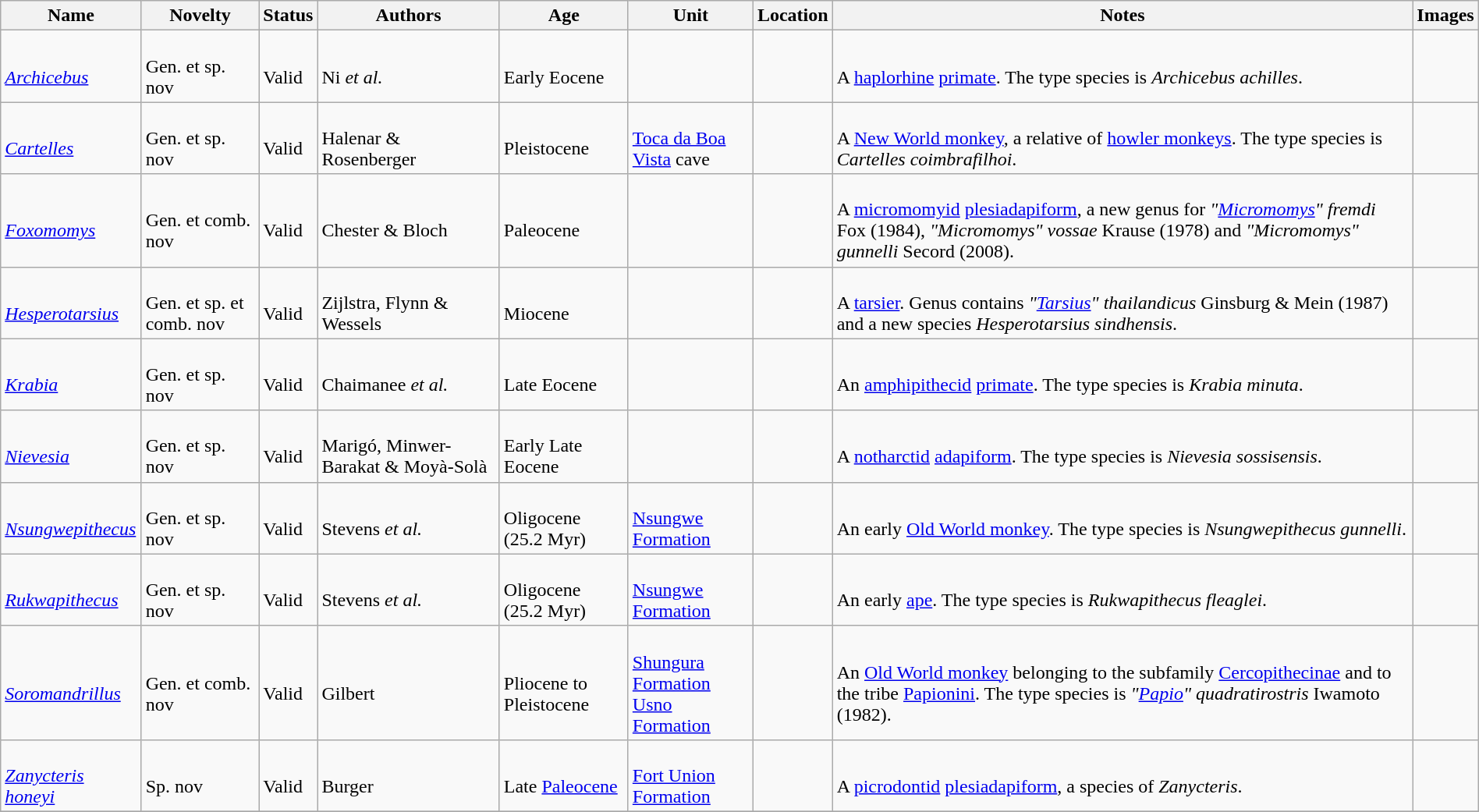<table class="wikitable sortable" align="center" width="100%">
<tr>
<th>Name</th>
<th>Novelty</th>
<th>Status</th>
<th>Authors</th>
<th>Age</th>
<th>Unit</th>
<th>Location</th>
<th>Notes</th>
<th>Images</th>
</tr>
<tr>
<td><br><em><a href='#'>Archicebus</a></em></td>
<td><br>Gen. et sp. nov</td>
<td><br>Valid</td>
<td><br>Ni <em>et al.</em></td>
<td><br>Early Eocene</td>
<td></td>
<td><br></td>
<td><br>A <a href='#'>haplorhine</a> <a href='#'>primate</a>. The type species is <em>Archicebus achilles</em>.</td>
<td></td>
</tr>
<tr>
<td><br><em><a href='#'>Cartelles</a></em></td>
<td><br>Gen. et sp. nov</td>
<td><br>Valid</td>
<td><br>Halenar & Rosenberger</td>
<td><br>Pleistocene</td>
<td><br><a href='#'>Toca da Boa Vista</a> cave</td>
<td><br></td>
<td><br>A <a href='#'>New World monkey</a>, a relative of <a href='#'>howler monkeys</a>. The type species is <em>Cartelles coimbrafilhoi</em>.</td>
<td></td>
</tr>
<tr>
<td><br><em><a href='#'>Foxomomys</a></em></td>
<td><br>Gen. et comb. nov</td>
<td><br>Valid</td>
<td><br>Chester & Bloch</td>
<td><br>Paleocene</td>
<td></td>
<td><br><br>
</td>
<td><br>A <a href='#'>micromomyid</a> <a href='#'>plesiadapiform</a>, a new genus for <em>"<a href='#'>Micromomys</a>" fremdi</em> Fox (1984), <em>"Micromomys" vossae</em> Krause (1978) and <em>"Micromomys" gunnelli</em> Secord (2008).</td>
<td></td>
</tr>
<tr>
<td><br><em><a href='#'>Hesperotarsius</a></em></td>
<td><br>Gen. et sp. et comb. nov</td>
<td><br>Valid</td>
<td><br>Zijlstra, Flynn & Wessels</td>
<td><br>Miocene</td>
<td></td>
<td><br><br>
</td>
<td><br>A <a href='#'>tarsier</a>. Genus contains <em>"<a href='#'>Tarsius</a>" thailandicus</em> Ginsburg & Mein (1987) and a new species <em>Hesperotarsius sindhensis</em>.</td>
<td></td>
</tr>
<tr>
<td><br><em><a href='#'>Krabia</a></em></td>
<td><br>Gen. et sp. nov</td>
<td><br>Valid</td>
<td><br>Chaimanee <em>et al.</em></td>
<td><br>Late Eocene</td>
<td></td>
<td><br></td>
<td><br>An <a href='#'>amphipithecid</a> <a href='#'>primate</a>. The type species is <em>Krabia minuta</em>.</td>
<td></td>
</tr>
<tr>
<td><br><em><a href='#'>Nievesia</a></em></td>
<td><br>Gen. et sp. nov</td>
<td><br>Valid</td>
<td><br>Marigó, Minwer-Barakat & Moyà-Solà</td>
<td><br>Early Late Eocene</td>
<td></td>
<td><br></td>
<td><br>A <a href='#'>notharctid</a> <a href='#'>adapiform</a>. The type species is <em>Nievesia sossisensis</em>.</td>
<td></td>
</tr>
<tr>
<td><br><em><a href='#'>Nsungwepithecus</a></em></td>
<td><br>Gen. et sp. nov</td>
<td><br>Valid</td>
<td><br>Stevens <em>et al.</em></td>
<td><br>Oligocene (25.2 Myr)</td>
<td><br><a href='#'>Nsungwe Formation</a></td>
<td><br></td>
<td><br>An early <a href='#'>Old World monkey</a>. The type species is <em>Nsungwepithecus gunnelli</em>.</td>
<td></td>
</tr>
<tr>
<td><br><em><a href='#'>Rukwapithecus</a></em></td>
<td><br>Gen. et sp. nov</td>
<td><br>Valid</td>
<td><br>Stevens <em>et al.</em></td>
<td><br>Oligocene (25.2 Myr)</td>
<td><br><a href='#'>Nsungwe Formation</a></td>
<td><br></td>
<td><br>An early <a href='#'>ape</a>. The type species is <em>Rukwapithecus fleaglei</em>.</td>
<td></td>
</tr>
<tr>
<td><br><em><a href='#'>Soromandrillus</a></em></td>
<td><br>Gen. et comb. nov</td>
<td><br>Valid</td>
<td><br>Gilbert</td>
<td><br>Pliocene to Pleistocene</td>
<td><br><a href='#'>Shungura Formation</a><br>
<a href='#'>Usno Formation</a></td>
<td><br><br>
</td>
<td><br>An <a href='#'>Old World monkey</a> belonging to the subfamily <a href='#'>Cercopithecinae</a> and to the tribe <a href='#'>Papionini</a>. The type species is <em>"<a href='#'>Papio</a>" quadratirostris</em> Iwamoto (1982).</td>
<td></td>
</tr>
<tr>
<td><br><em><a href='#'>Zanycteris honeyi</a></em></td>
<td><br>Sp. nov</td>
<td><br>Valid</td>
<td><br>Burger</td>
<td><br>Late <a href='#'>Paleocene</a></td>
<td><br><a href='#'>Fort Union Formation</a></td>
<td><br></td>
<td><br>A <a href='#'>picrodontid</a> <a href='#'>plesiadapiform</a>, a species of <em>Zanycteris</em>.</td>
<td></td>
</tr>
<tr>
</tr>
</table>
